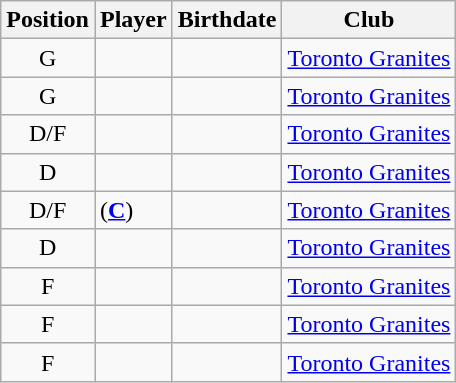<table class="wikitable sortable" style="margin: 1em 1em 0; background: #f9f9f9; border: 1px #aaa solid; border-collapse: collapse; text-align: center; border: 1px solid; padding: 4px; border-spacing=0;">
<tr>
<th>Position</th>
<th>Player</th>
<th>Birthdate</th>
<th>Club</th>
</tr>
<tr>
<td>G</td>
<td align="left"></td>
<td align="right"></td>
<td align="left"> <a href='#'>Toronto Granites</a></td>
</tr>
<tr>
<td>G</td>
<td align="left"></td>
<td align="right"></td>
<td align="left"> <a href='#'>Toronto Granites</a></td>
</tr>
<tr>
<td>D/F</td>
<td align="left"></td>
<td align="right"></td>
<td align="left"> <a href='#'>Toronto Granites</a></td>
</tr>
<tr>
<td>D</td>
<td align="left"></td>
<td align="right"></td>
<td align="left"> <a href='#'>Toronto Granites</a></td>
</tr>
<tr>
<td>D/F</td>
<td align="left"> (<strong><a href='#'>C</a></strong>)</td>
<td align="right"></td>
<td align="left"> <a href='#'>Toronto Granites</a></td>
</tr>
<tr>
<td>D</td>
<td align="left"></td>
<td align="right"></td>
<td align="left"> <a href='#'>Toronto Granites</a></td>
</tr>
<tr>
<td>F</td>
<td align="left"></td>
<td align="right"></td>
<td align="left"> <a href='#'>Toronto Granites</a></td>
</tr>
<tr>
<td>F</td>
<td align="left"></td>
<td align="right"></td>
<td align="left"> <a href='#'>Toronto Granites</a></td>
</tr>
<tr>
<td>F</td>
<td align="left"></td>
<td align="right"></td>
<td align="left"> <a href='#'>Toronto Granites</a></td>
</tr>
</table>
